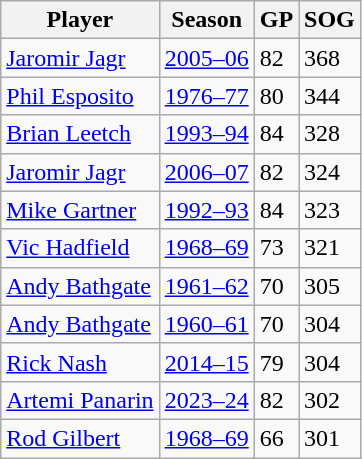<table class="wikitable">
<tr>
<th>Player</th>
<th>Season</th>
<th>GP</th>
<th>SOG</th>
</tr>
<tr>
<td><a href='#'>Jaromir Jagr</a></td>
<td><a href='#'>2005–06</a></td>
<td>82</td>
<td>368</td>
</tr>
<tr>
<td><a href='#'>Phil Esposito</a></td>
<td><a href='#'>1976–77</a></td>
<td>80</td>
<td>344</td>
</tr>
<tr>
<td><a href='#'>Brian Leetch</a></td>
<td><a href='#'>1993–94</a></td>
<td>84</td>
<td>328</td>
</tr>
<tr>
<td><a href='#'>Jaromir Jagr</a></td>
<td><a href='#'>2006–07</a></td>
<td>82</td>
<td>324</td>
</tr>
<tr>
<td><a href='#'>Mike Gartner</a></td>
<td><a href='#'>1992–93</a></td>
<td>84</td>
<td>323</td>
</tr>
<tr>
<td><a href='#'>Vic Hadfield</a></td>
<td><a href='#'>1968–69</a></td>
<td>73</td>
<td>321</td>
</tr>
<tr>
<td><a href='#'>Andy Bathgate</a></td>
<td><a href='#'>1961–62</a></td>
<td>70</td>
<td>305</td>
</tr>
<tr>
<td><a href='#'>Andy Bathgate</a></td>
<td><a href='#'>1960–61</a></td>
<td>70</td>
<td>304</td>
</tr>
<tr>
<td><a href='#'>Rick Nash</a></td>
<td><a href='#'>2014–15</a></td>
<td>79</td>
<td>304</td>
</tr>
<tr>
<td><a href='#'>Artemi Panarin</a></td>
<td><a href='#'>2023–24</a></td>
<td>82</td>
<td>302</td>
</tr>
<tr>
<td><a href='#'>Rod Gilbert</a></td>
<td><a href='#'>1968–69</a></td>
<td>66</td>
<td>301</td>
</tr>
</table>
